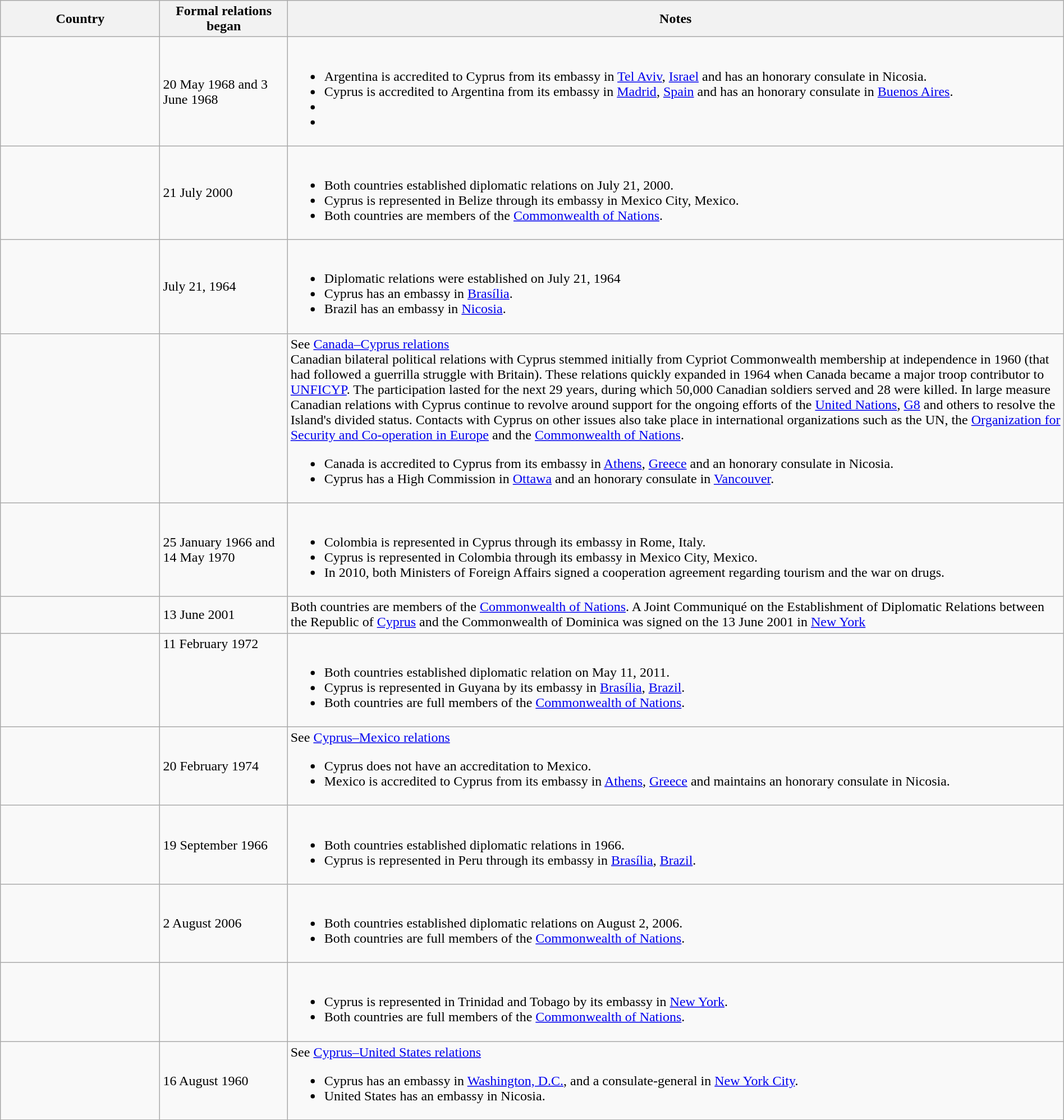<table class="wikitable sortable" border="1" style="width:100%; margin:auto;">
<tr>
<th width="15%">Country</th>
<th width="12%">Formal relations began</th>
<th>Notes</th>
</tr>
<tr -valign="top">
<td></td>
<td>20 May 1968 and 3 June 1968</td>
<td><br><ul><li>Argentina is accredited to Cyprus from its embassy in <a href='#'>Tel Aviv</a>, <a href='#'>Israel</a> and has an honorary consulate in Nicosia.</li><li>Cyprus is accredited to Argentina from its embassy in <a href='#'>Madrid</a>, <a href='#'>Spain</a> and has an honorary consulate in <a href='#'>Buenos Aires</a>.</li><li></li><li></li></ul></td>
</tr>
<tr -valign="top">
<td></td>
<td>21 July 2000</td>
<td><br><ul><li>Both countries established diplomatic relations on July 21, 2000.</li><li>Cyprus is represented in Belize through its embassy in Mexico City, Mexico.</li><li>Both countries are members of the <a href='#'>Commonwealth of Nations</a>.</li></ul></td>
</tr>
<tr -valign="top">
<td></td>
<td> July 21, 1964</td>
<td><br><ul><li>Diplomatic relations were established on July 21, 1964</li><li>Cyprus has an embassy in <a href='#'>Brasília</a>.</li><li>Brazil has an embassy in <a href='#'>Nicosia</a>.</li></ul></td>
</tr>
<tr -valign="top">
<td></td>
<td></td>
<td>See <a href='#'>Canada–Cyprus relations</a><br>Canadian bilateral political relations with Cyprus stemmed initially from Cypriot Commonwealth membership at independence in 1960 (that had followed a guerrilla struggle with Britain). These relations quickly expanded in 1964 when Canada became a major troop contributor to <a href='#'>UNFICYP</a>. The participation lasted for the next 29 years, during which 50,000 Canadian soldiers served and 28 were killed. In large measure Canadian relations with Cyprus continue to revolve around support for the ongoing efforts of the <a href='#'>United Nations</a>, <a href='#'>G8</a> and others to resolve the Island's divided status. Contacts with Cyprus on other issues also take place in international organizations such as the UN, the <a href='#'>Organization for Security and Co-operation in Europe</a> and the <a href='#'>Commonwealth of Nations</a>.<ul><li>Canada is accredited to Cyprus from its embassy in <a href='#'>Athens</a>, <a href='#'>Greece</a> and an honorary consulate in Nicosia.</li><li>Cyprus has a High Commission in <a href='#'>Ottawa</a> and an honorary consulate in <a href='#'>Vancouver</a>.</li></ul></td>
</tr>
<tr -valign="top">
<td></td>
<td>25 January 1966 and 14 May 1970</td>
<td><br><ul><li>Colombia is represented in Cyprus through its embassy in Rome, Italy.</li><li>Cyprus is represented in Colombia through its embassy in Mexico City, Mexico.</li><li>In 2010, both Ministers of Foreign Affairs signed a cooperation agreement regarding tourism and the war on drugs.</li></ul></td>
</tr>
<tr -valign="top">
<td></td>
<td>13 June 2001</td>
<td>Both countries are members of the <a href='#'>Commonwealth of Nations</a>. A Joint Communiqué on the Establishment of Diplomatic Relations between the Republic of <a href='#'>Cyprus</a> and the Commonwealth of Dominica was signed on the 13 June 2001 in <a href='#'>New York</a></td>
</tr>
<tr valign="top">
<td></td>
<td>11 February 1972</td>
<td><br><ul><li>Both countries established diplomatic relation on May 11, 2011.</li><li>Cyprus is represented in Guyana by its embassy in <a href='#'>Brasília</a>, <a href='#'>Brazil</a>.</li><li>Both countries are full members of the <a href='#'>Commonwealth of Nations</a>.</li></ul></td>
</tr>
<tr -valign="top">
<td></td>
<td>20 February 1974</td>
<td>See <a href='#'>Cyprus–Mexico relations</a><br><ul><li>Cyprus does not have an accreditation to Mexico.</li><li>Mexico is accredited to Cyprus from its embassy in <a href='#'>Athens</a>, <a href='#'>Greece</a> and maintains an honorary consulate in Nicosia.</li></ul></td>
</tr>
<tr -valign="top">
<td></td>
<td>19 September 1966</td>
<td><br><ul><li>Both countries established diplomatic relations in 1966.</li><li>Cyprus is represented in Peru through its embassy in <a href='#'>Brasília</a>, <a href='#'>Brazil</a>.</li></ul></td>
</tr>
<tr -valign="top">
<td></td>
<td>2 August 2006</td>
<td><br><ul><li>Both countries established diplomatic relations on August 2, 2006.</li><li>Both countries are full members of the <a href='#'>Commonwealth of Nations</a>.</li></ul></td>
</tr>
<tr -valign="top">
<td></td>
<td></td>
<td><br><ul><li>Cyprus is represented in Trinidad and Tobago by its embassy in <a href='#'>New York</a>.</li><li>Both countries are full members of the <a href='#'>Commonwealth of Nations</a>.</li></ul></td>
</tr>
<tr -valign="top">
<td></td>
<td>16 August 1960</td>
<td>See <a href='#'>Cyprus–United States relations</a><br><ul><li>Cyprus has an embassy in <a href='#'>Washington, D.C.</a>, and a consulate-general in <a href='#'>New York City</a>.</li><li>United States has an embassy in Nicosia.</li></ul></td>
</tr>
</table>
